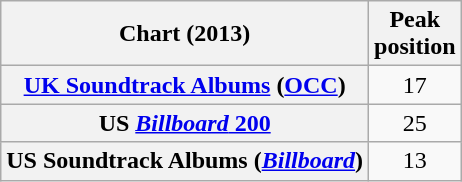<table class="wikitable plainrowheaders" style="text-align:center">
<tr>
<th scope="col">Chart (2013)</th>
<th scope="col">Peak<br>position</th>
</tr>
<tr>
<th scope="row"><a href='#'>UK Soundtrack Albums</a> (<a href='#'>OCC</a>)</th>
<td>17</td>
</tr>
<tr>
<th scope="row">US <a href='#'><em>Billboard</em> 200</a></th>
<td>25</td>
</tr>
<tr>
<th scope="row">US Soundtrack Albums (<a href='#'><em>Billboard</em></a>)</th>
<td>13</td>
</tr>
</table>
